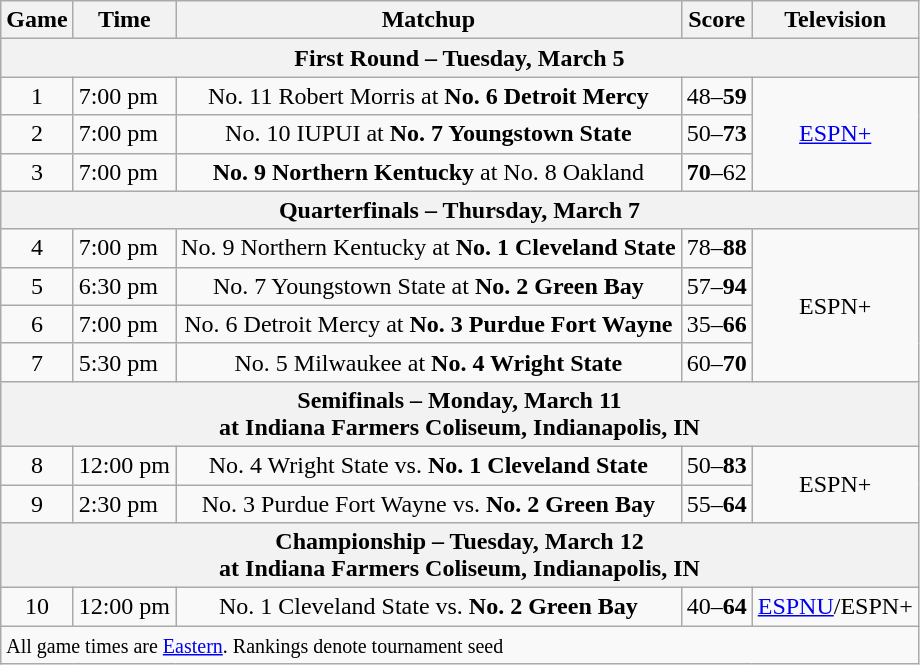<table class="wikitable">
<tr>
<th>Game</th>
<th>Time</th>
<th>Matchup</th>
<th>Score</th>
<th>Television</th>
</tr>
<tr>
<th colspan="5">First Round – Tuesday, March 5</th>
</tr>
<tr>
<td align="center">1</td>
<td>7:00 pm</td>
<td align="center">No. 11 Robert Morris at <strong>No. 6 Detroit Mercy</strong></td>
<td align="center">48–<strong>59</strong></td>
<td rowspan="3" align="center"><a href='#'>ESPN+</a></td>
</tr>
<tr>
<td align="center">2</td>
<td>7:00 pm</td>
<td align="center">No. 10 IUPUI at <strong>No. 7 Youngstown State</strong></td>
<td align="center">50–<strong>73</strong></td>
</tr>
<tr>
<td align="center">3</td>
<td>7:00 pm</td>
<td align="center"><strong>No. 9 Northern Kentucky</strong> at No. 8 Oakland</td>
<td align="center"><strong>70</strong>–62</td>
</tr>
<tr>
<th colspan="5">Quarterfinals – Thursday, March 7</th>
</tr>
<tr>
<td align="center">4</td>
<td>7:00 pm</td>
<td align="center">No. 9 Northern Kentucky at <strong>No. 1 Cleveland State</strong></td>
<td align="center">78–<strong>88</strong></td>
<td rowspan="4" align="center">ESPN+</td>
</tr>
<tr>
<td align="center">5</td>
<td>6:30 pm</td>
<td align="center">No. 7 Youngstown State at <strong>No. 2 Green Bay</strong></td>
<td align="center">57–<strong>94</strong></td>
</tr>
<tr>
<td align="center">6</td>
<td>7:00 pm</td>
<td align="center">No. 6 Detroit Mercy at <strong>No. 3 Purdue Fort Wayne</strong></td>
<td align="center">35–<strong>66</strong></td>
</tr>
<tr>
<td align="center">7</td>
<td>5:30 pm</td>
<td align="center">No. 5 Milwaukee at <strong>No. 4 Wright State</strong></td>
<td align="center">60–<strong>70</strong></td>
</tr>
<tr>
<th colspan="5">Semifinals – Monday, March 11<br>at Indiana Farmers Coliseum, Indianapolis, IN</th>
</tr>
<tr>
<td align="center">8</td>
<td>12:00 pm</td>
<td align="center">No. 4 Wright State vs. <strong>No. 1 Cleveland State</strong></td>
<td align="center">50–<strong>83</strong></td>
<td rowspan="2" align="center">ESPN+</td>
</tr>
<tr>
<td align="center">9</td>
<td>2:30 pm</td>
<td align="center">No. 3 Purdue Fort Wayne vs. <strong>No. 2 Green Bay</strong></td>
<td align="center">55–<strong>64</strong></td>
</tr>
<tr>
<th colspan="5">Championship – Tuesday, March 12<br>at Indiana Farmers Coliseum, Indianapolis, IN</th>
</tr>
<tr>
<td align="center">10</td>
<td>12:00 pm</td>
<td align="center">No. 1 Cleveland State vs. <strong>No. 2 Green Bay</strong></td>
<td align="center">40–<strong>64</strong></td>
<td align="center"><a href='#'>ESPNU</a>/ESPN+</td>
</tr>
<tr>
<td colspan="5"><small>All game times are <a href='#'>Eastern</a>. Rankings denote tournament seed</small></td>
</tr>
</table>
